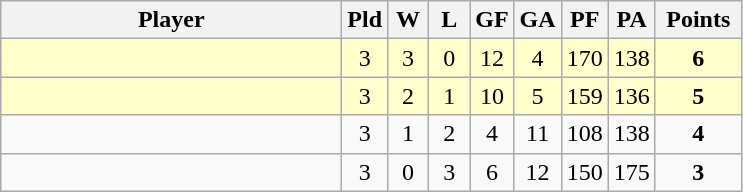<table class=wikitable style="text-align:center">
<tr>
<th width=220>Player</th>
<th width=20>Pld</th>
<th width=20>W</th>
<th width=20>L</th>
<th width=20>GF</th>
<th width=20>GA</th>
<th width=20>PF</th>
<th width=20>PA</th>
<th width=50>Points</th>
</tr>
<tr bgcolor=#ffffcc>
<td align=left></td>
<td>3</td>
<td>3</td>
<td>0</td>
<td>12</td>
<td>4</td>
<td>170</td>
<td>138</td>
<td><strong>6</strong></td>
</tr>
<tr bgcolor=#ffffcc>
<td align=left></td>
<td>3</td>
<td>2</td>
<td>1</td>
<td>10</td>
<td>5</td>
<td>159</td>
<td>136</td>
<td><strong>5</strong></td>
</tr>
<tr>
<td align=left></td>
<td>3</td>
<td>1</td>
<td>2</td>
<td>4</td>
<td>11</td>
<td>108</td>
<td>138</td>
<td><strong>4</strong></td>
</tr>
<tr>
<td align=left></td>
<td>3</td>
<td>0</td>
<td>3</td>
<td>6</td>
<td>12</td>
<td>150</td>
<td>175</td>
<td><strong>3</strong></td>
</tr>
</table>
